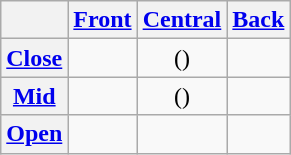<table class="wikitable" style="text-align:center">
<tr>
<th></th>
<th><a href='#'>Front</a></th>
<th><a href='#'>Central</a></th>
<th><a href='#'>Back</a></th>
</tr>
<tr>
<th><a href='#'>Close</a></th>
<td> </td>
<td>()</td>
<td> </td>
</tr>
<tr>
<th><a href='#'>Mid</a></th>
<td> </td>
<td>()</td>
<td> </td>
</tr>
<tr>
<th><a href='#'>Open</a></th>
<td></td>
<td> </td>
<td></td>
</tr>
</table>
